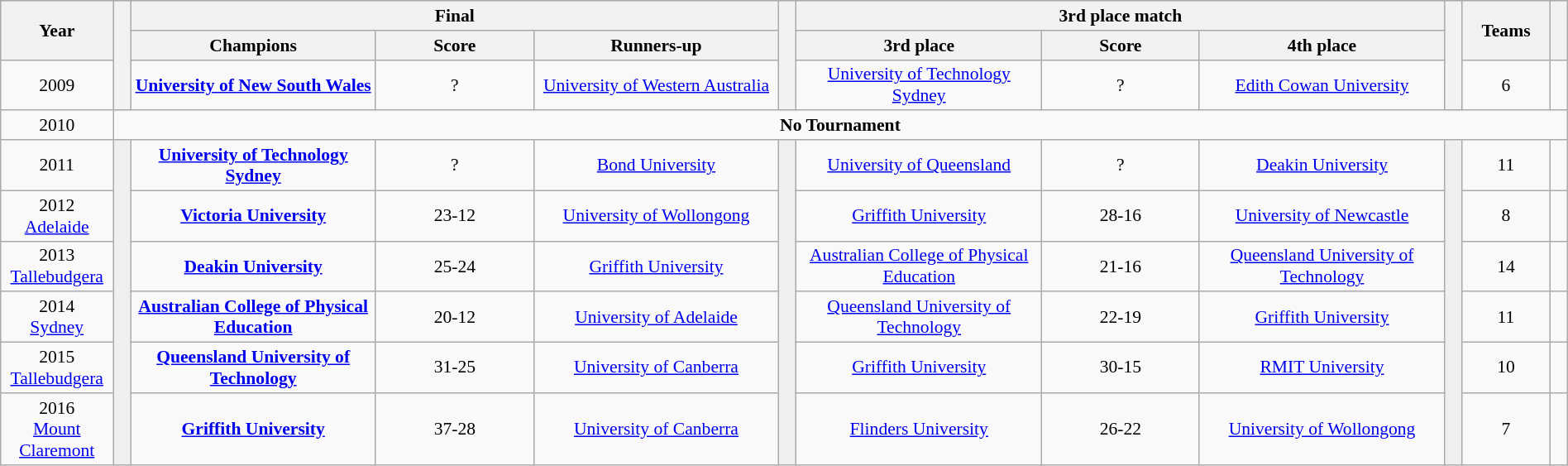<table class="wikitable" style="font-size:90%; width: 100%; text-align: center;">
<tr bgcolor=#c1d8ff>
<th rowspan=2 width=6%>Year</th>
<th width=1% rowspan=3 bgcolor=ffffff></th>
<th colspan=3>Final</th>
<th width=1% rowspan=3 bgcolor=ffffff></th>
<th colspan=3>3rd place match</th>
<th width=1% rowspan=3 bgcolor=#ffffff></th>
<th rowspan=2 width=5%>Teams</th>
<th rowspan=2 width=1%></th>
</tr>
<tr bgcolor=#efefef>
<th width=14%>Champions</th>
<th width=9%>Score</th>
<th width=14%>Runners-up</th>
<th width=14%>3rd place</th>
<th width=9%>Score</th>
<th width=14%>4th place</th>
</tr>
<tr>
<td>2009</td>
<td><strong><a href='#'>University of New South Wales</a></strong></td>
<td>?</td>
<td><a href='#'>University of Western Australia</a></td>
<td><a href='#'>University of Technology Sydney</a></td>
<td>?</td>
<td><a href='#'>Edith Cowan University</a></td>
<td>6</td>
<td></td>
</tr>
<tr>
<td>2010</td>
<td colspan=11><strong>No Tournament</strong></td>
</tr>
<tr>
<td>2011</td>
<td rowspan=6 bgcolor="#efefef"></td>
<td><strong><a href='#'>University of Technology Sydney</a></strong></td>
<td>?</td>
<td><a href='#'>Bond University</a></td>
<td rowspan=6 bgcolor="#efefef"></td>
<td><a href='#'>University of Queensland</a></td>
<td>?</td>
<td><a href='#'>Deakin University</a></td>
<td rowspan=6 bgcolor="#efefef"></td>
<td>11</td>
<td></td>
</tr>
<tr>
<td>2012<br><a href='#'>Adelaide</a></td>
<td><strong><a href='#'>Victoria University</a></strong></td>
<td>23-12</td>
<td><a href='#'>University of Wollongong</a></td>
<td><a href='#'>Griffith University</a></td>
<td>28-16</td>
<td><a href='#'>University of Newcastle</a></td>
<td>8</td>
<td></td>
</tr>
<tr>
<td>2013<br><a href='#'>Tallebudgera</a></td>
<td><strong><a href='#'>Deakin University</a></strong></td>
<td>25-24</td>
<td><a href='#'>Griffith University</a></td>
<td><a href='#'>Australian College of Physical Education</a></td>
<td>21-16</td>
<td><a href='#'>Queensland University of Technology</a></td>
<td>14</td>
<td></td>
</tr>
<tr>
<td>2014<br><a href='#'>Sydney</a></td>
<td><strong><a href='#'>Australian College of Physical Education</a></strong></td>
<td>20-12</td>
<td><a href='#'>University of Adelaide</a></td>
<td><a href='#'>Queensland University of Technology</a></td>
<td>22-19</td>
<td><a href='#'>Griffith University</a></td>
<td>11</td>
<td></td>
</tr>
<tr>
<td>2015<br><a href='#'>Tallebudgera</a></td>
<td><strong><a href='#'>Queensland University of Technology</a></strong></td>
<td>31-25</td>
<td><a href='#'>University of Canberra</a></td>
<td><a href='#'>Griffith University</a></td>
<td>30-15</td>
<td><a href='#'>RMIT University </a></td>
<td>10</td>
<td></td>
</tr>
<tr>
<td>2016<br><a href='#'>Mount Claremont</a></td>
<td><strong><a href='#'>Griffith University</a></strong></td>
<td>37-28</td>
<td><a href='#'>University of Canberra</a></td>
<td><a href='#'>Flinders University</a></td>
<td>26-22</td>
<td><a href='#'>University of Wollongong</a></td>
<td>7</td>
<td></td>
</tr>
</table>
